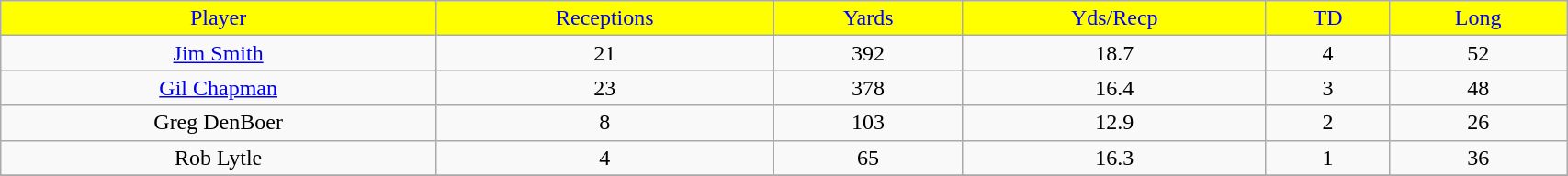<table class="wikitable" width="90%">
<tr align="center"  style="background:yellow;color:blue;">
<td>Player</td>
<td>Receptions</td>
<td>Yards</td>
<td>Yds/Recp</td>
<td>TD</td>
<td>Long</td>
</tr>
<tr align="center" bgcolor="">
<td><a href='#'>Jim Smith</a></td>
<td>21</td>
<td>392</td>
<td>18.7</td>
<td>4</td>
<td>52</td>
</tr>
<tr align="center" bgcolor="">
<td><a href='#'>Gil Chapman</a></td>
<td>23</td>
<td>378</td>
<td>16.4</td>
<td>3</td>
<td>48</td>
</tr>
<tr align="center" bgcolor="">
<td>Greg DenBoer</td>
<td>8</td>
<td>103</td>
<td>12.9</td>
<td>2</td>
<td>26</td>
</tr>
<tr align="center" bgcolor="">
<td>Rob Lytle</td>
<td>4</td>
<td>65</td>
<td>16.3</td>
<td>1</td>
<td>36</td>
</tr>
<tr>
</tr>
</table>
